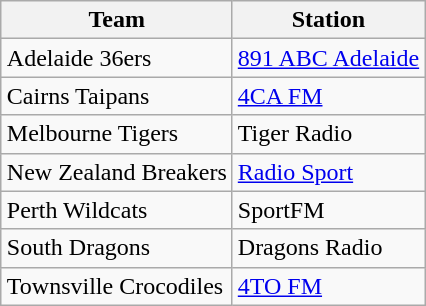<table style="margin:auto;"  class="wikitable">
<tr>
<th>Team</th>
<th>Station</th>
</tr>
<tr>
<td>Adelaide 36ers</td>
<td><a href='#'>891 ABC Adelaide</a></td>
</tr>
<tr>
<td>Cairns Taipans</td>
<td><a href='#'>4CA FM</a></td>
</tr>
<tr>
<td>Melbourne Tigers</td>
<td>Tiger Radio</td>
</tr>
<tr>
<td>New Zealand Breakers</td>
<td><a href='#'>Radio Sport</a></td>
</tr>
<tr>
<td>Perth Wildcats</td>
<td>SportFM</td>
</tr>
<tr>
<td>South Dragons</td>
<td>Dragons Radio</td>
</tr>
<tr>
<td>Townsville Crocodiles</td>
<td><a href='#'>4TO FM</a></td>
</tr>
</table>
